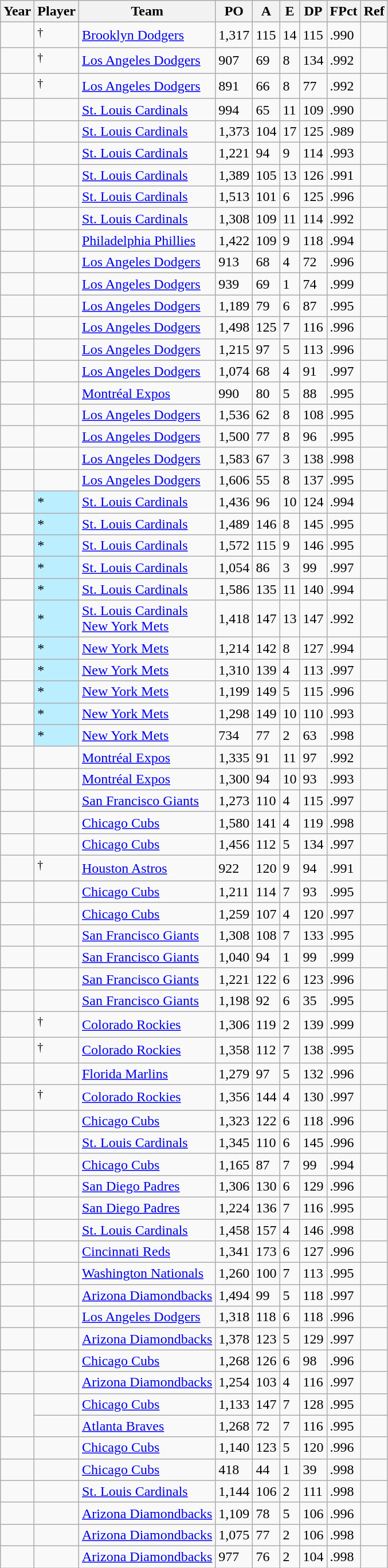<table class="wikitable sortable" border="1">
<tr>
<th>Year</th>
<th>Player</th>
<th>Team</th>
<th>PO</th>
<th>A</th>
<th>E</th>
<th>DP</th>
<th>FPct</th>
<th class="unsortable">Ref</th>
</tr>
<tr>
<td></td>
<td><sup>†</sup></td>
<td><a href='#'>Brooklyn Dodgers</a></td>
<td>1,317</td>
<td>115</td>
<td>14</td>
<td>115</td>
<td>.990</td>
<td></td>
</tr>
<tr>
<td></td>
<td><sup>†</sup></td>
<td><a href='#'>Los Angeles Dodgers</a></td>
<td>907</td>
<td>69</td>
<td>8</td>
<td>134</td>
<td>.992</td>
<td></td>
</tr>
<tr>
<td></td>
<td><sup>†</sup></td>
<td><a href='#'>Los Angeles Dodgers</a></td>
<td>891</td>
<td>66</td>
<td>8</td>
<td>77</td>
<td>.992</td>
<td></td>
</tr>
<tr>
<td></td>
<td></td>
<td><a href='#'>St. Louis Cardinals</a></td>
<td>994</td>
<td>65</td>
<td>11</td>
<td>109</td>
<td>.990</td>
<td></td>
</tr>
<tr>
<td></td>
<td></td>
<td><a href='#'>St. Louis Cardinals</a></td>
<td>1,373</td>
<td>104</td>
<td>17</td>
<td>125</td>
<td>.989</td>
<td></td>
</tr>
<tr>
<td></td>
<td></td>
<td><a href='#'>St. Louis Cardinals</a></td>
<td>1,221</td>
<td>94</td>
<td>9</td>
<td>114</td>
<td>.993</td>
<td></td>
</tr>
<tr>
<td></td>
<td></td>
<td><a href='#'>St. Louis Cardinals</a></td>
<td>1,389</td>
<td>105</td>
<td>13</td>
<td>126</td>
<td>.991</td>
<td></td>
</tr>
<tr>
<td></td>
<td></td>
<td><a href='#'>St. Louis Cardinals</a></td>
<td>1,513</td>
<td>101</td>
<td>6</td>
<td>125</td>
<td>.996</td>
<td></td>
</tr>
<tr>
<td></td>
<td></td>
<td><a href='#'>St. Louis Cardinals</a></td>
<td>1,308</td>
<td>109</td>
<td>11</td>
<td>114</td>
<td>.992</td>
<td></td>
</tr>
<tr>
<td></td>
<td></td>
<td><a href='#'>Philadelphia Phillies</a></td>
<td>1,422</td>
<td>109</td>
<td>9</td>
<td>118</td>
<td>.994</td>
<td></td>
</tr>
<tr>
<td></td>
<td></td>
<td><a href='#'>Los Angeles Dodgers</a></td>
<td>913</td>
<td>68</td>
<td>4</td>
<td>72</td>
<td>.996</td>
<td></td>
</tr>
<tr>
<td></td>
<td></td>
<td><a href='#'>Los Angeles Dodgers</a></td>
<td>939</td>
<td>69</td>
<td>1</td>
<td>74</td>
<td>.999</td>
<td></td>
</tr>
<tr>
<td></td>
<td></td>
<td><a href='#'>Los Angeles Dodgers</a></td>
<td>1,189</td>
<td>79</td>
<td>6</td>
<td>87</td>
<td>.995</td>
<td></td>
</tr>
<tr>
<td></td>
<td></td>
<td><a href='#'>Los Angeles Dodgers</a></td>
<td>1,498</td>
<td>125</td>
<td>7</td>
<td>116</td>
<td>.996</td>
<td></td>
</tr>
<tr>
<td></td>
<td></td>
<td><a href='#'>Los Angeles Dodgers</a></td>
<td>1,215</td>
<td>97</td>
<td>5</td>
<td>113</td>
<td>.996</td>
<td></td>
</tr>
<tr>
<td></td>
<td></td>
<td><a href='#'>Los Angeles Dodgers</a></td>
<td>1,074</td>
<td>68</td>
<td>4</td>
<td>91</td>
<td>.997</td>
<td></td>
</tr>
<tr>
<td></td>
<td></td>
<td><a href='#'>Montréal Expos</a></td>
<td>990</td>
<td>80</td>
<td>5</td>
<td>88</td>
<td>.995</td>
<td></td>
</tr>
<tr>
<td></td>
<td></td>
<td><a href='#'>Los Angeles Dodgers</a></td>
<td>1,536</td>
<td>62</td>
<td>8</td>
<td>108</td>
<td>.995</td>
<td></td>
</tr>
<tr>
<td></td>
<td></td>
<td><a href='#'>Los Angeles Dodgers</a></td>
<td>1,500</td>
<td>77</td>
<td>8</td>
<td>96</td>
<td>.995</td>
<td></td>
</tr>
<tr>
<td></td>
<td></td>
<td><a href='#'>Los Angeles Dodgers</a></td>
<td>1,583</td>
<td>67</td>
<td>3</td>
<td>138</td>
<td>.998</td>
<td></td>
</tr>
<tr>
<td></td>
<td></td>
<td><a href='#'>Los Angeles Dodgers</a></td>
<td>1,606</td>
<td>55</td>
<td>8</td>
<td>137</td>
<td>.995</td>
<td></td>
</tr>
<tr>
<td></td>
<td bgcolor=#bbeeff>*</td>
<td><a href='#'>St. Louis Cardinals</a></td>
<td>1,436</td>
<td>96</td>
<td>10</td>
<td>124</td>
<td>.994</td>
<td></td>
</tr>
<tr>
<td></td>
<td bgcolor=#bbeeff>*</td>
<td><a href='#'>St. Louis Cardinals</a></td>
<td>1,489</td>
<td>146</td>
<td>8</td>
<td>145</td>
<td>.995</td>
<td></td>
</tr>
<tr>
<td></td>
<td bgcolor=#bbeeff>*</td>
<td><a href='#'>St. Louis Cardinals</a></td>
<td>1,572</td>
<td>115</td>
<td>9</td>
<td>146</td>
<td>.995</td>
<td></td>
</tr>
<tr>
<td></td>
<td bgcolor=#bbeeff>*</td>
<td><a href='#'>St. Louis Cardinals</a></td>
<td>1,054</td>
<td>86</td>
<td>3</td>
<td>99</td>
<td>.997</td>
<td></td>
</tr>
<tr>
<td></td>
<td bgcolor=#bbeeff>*</td>
<td><a href='#'>St. Louis Cardinals</a></td>
<td>1,586</td>
<td>135</td>
<td>11</td>
<td>140</td>
<td>.994</td>
<td></td>
</tr>
<tr>
<td></td>
<td bgcolor=#bbeeff>*</td>
<td><a href='#'>St. Louis Cardinals</a><br><a href='#'>New York Mets</a></td>
<td>1,418</td>
<td>147</td>
<td>13</td>
<td>147</td>
<td>.992</td>
<td><br></td>
</tr>
<tr>
<td></td>
<td bgcolor=#bbeeff>*</td>
<td><a href='#'>New York Mets</a></td>
<td>1,214</td>
<td>142</td>
<td>8</td>
<td>127</td>
<td>.994</td>
<td></td>
</tr>
<tr>
<td></td>
<td bgcolor=#bbeeff>*</td>
<td><a href='#'>New York Mets</a></td>
<td>1,310</td>
<td>139</td>
<td>4</td>
<td>113</td>
<td>.997</td>
<td></td>
</tr>
<tr>
<td></td>
<td bgcolor=#bbeeff>*</td>
<td><a href='#'>New York Mets</a></td>
<td>1,199</td>
<td>149</td>
<td>5</td>
<td>115</td>
<td>.996</td>
<td></td>
</tr>
<tr>
<td></td>
<td bgcolor=#bbeeff>*</td>
<td><a href='#'>New York Mets</a></td>
<td>1,298</td>
<td>149</td>
<td>10</td>
<td>110</td>
<td>.993</td>
<td></td>
</tr>
<tr>
<td></td>
<td bgcolor=#bbeeff>*</td>
<td><a href='#'>New York Mets</a></td>
<td>734</td>
<td>77</td>
<td>2</td>
<td>63</td>
<td>.998</td>
<td></td>
</tr>
<tr>
<td></td>
<td></td>
<td><a href='#'>Montréal Expos</a></td>
<td>1,335</td>
<td>91</td>
<td>11</td>
<td>97</td>
<td>.992</td>
<td></td>
</tr>
<tr>
<td></td>
<td></td>
<td><a href='#'>Montréal Expos</a></td>
<td>1,300</td>
<td>94</td>
<td>10</td>
<td>93</td>
<td>.993</td>
<td></td>
</tr>
<tr>
<td></td>
<td></td>
<td><a href='#'>San Francisco Giants</a></td>
<td>1,273</td>
<td>110</td>
<td>4</td>
<td>115</td>
<td>.997</td>
<td></td>
</tr>
<tr>
<td></td>
<td></td>
<td><a href='#'>Chicago Cubs</a></td>
<td>1,580</td>
<td>141</td>
<td>4</td>
<td>119</td>
<td>.998</td>
<td></td>
</tr>
<tr>
<td></td>
<td></td>
<td><a href='#'>Chicago Cubs</a></td>
<td>1,456</td>
<td>112</td>
<td>5</td>
<td>134</td>
<td>.997</td>
<td></td>
</tr>
<tr>
<td></td>
<td><sup>†</sup></td>
<td><a href='#'>Houston Astros</a></td>
<td>922</td>
<td>120</td>
<td>9</td>
<td>94</td>
<td>.991</td>
<td></td>
</tr>
<tr>
<td></td>
<td></td>
<td><a href='#'>Chicago Cubs</a></td>
<td>1,211</td>
<td>114</td>
<td>7</td>
<td>93</td>
<td>.995</td>
<td></td>
</tr>
<tr>
<td></td>
<td></td>
<td><a href='#'>Chicago Cubs</a></td>
<td>1,259</td>
<td>107</td>
<td>4</td>
<td>120</td>
<td>.997</td>
<td></td>
</tr>
<tr>
<td></td>
<td></td>
<td><a href='#'>San Francisco Giants</a></td>
<td>1,308</td>
<td>108</td>
<td>7</td>
<td>133</td>
<td>.995</td>
<td></td>
</tr>
<tr>
<td></td>
<td></td>
<td><a href='#'>San Francisco Giants</a></td>
<td>1,040</td>
<td>94</td>
<td>1</td>
<td>99</td>
<td>.999</td>
<td></td>
</tr>
<tr>
<td></td>
<td></td>
<td><a href='#'>San Francisco Giants</a></td>
<td>1,221</td>
<td>122</td>
<td>6</td>
<td>123</td>
<td>.996</td>
<td></td>
</tr>
<tr>
<td></td>
<td></td>
<td><a href='#'>San Francisco Giants</a></td>
<td>1,198</td>
<td>92</td>
<td>6</td>
<td>35</td>
<td>.995</td>
<td></td>
</tr>
<tr>
<td></td>
<td><sup>†</sup></td>
<td><a href='#'>Colorado Rockies</a></td>
<td>1,306</td>
<td>119</td>
<td>2</td>
<td>139</td>
<td>.999</td>
<td></td>
</tr>
<tr>
<td></td>
<td><sup>†</sup></td>
<td><a href='#'>Colorado Rockies</a></td>
<td>1,358</td>
<td>112</td>
<td>7</td>
<td>138</td>
<td>.995</td>
<td></td>
</tr>
<tr>
<td></td>
<td></td>
<td><a href='#'>Florida Marlins</a></td>
<td>1,279</td>
<td>97</td>
<td>5</td>
<td>132</td>
<td>.996</td>
<td></td>
</tr>
<tr>
<td></td>
<td><sup>†</sup></td>
<td><a href='#'>Colorado Rockies</a></td>
<td>1,356</td>
<td>144</td>
<td>4</td>
<td>130</td>
<td>.997</td>
<td></td>
</tr>
<tr>
<td></td>
<td></td>
<td><a href='#'>Chicago Cubs</a></td>
<td>1,323</td>
<td>122</td>
<td>6</td>
<td>118</td>
<td>.996</td>
<td></td>
</tr>
<tr>
<td></td>
<td></td>
<td><a href='#'>St. Louis Cardinals</a></td>
<td>1,345</td>
<td>110</td>
<td>6</td>
<td>145</td>
<td>.996</td>
<td></td>
</tr>
<tr>
<td></td>
<td></td>
<td><a href='#'>Chicago Cubs</a></td>
<td>1,165</td>
<td>87</td>
<td>7</td>
<td>99</td>
<td>.994</td>
<td></td>
</tr>
<tr>
<td></td>
<td></td>
<td><a href='#'>San Diego Padres</a></td>
<td>1,306</td>
<td>130</td>
<td>6</td>
<td>129</td>
<td>.996</td>
<td></td>
</tr>
<tr>
<td></td>
<td></td>
<td><a href='#'>San Diego Padres</a></td>
<td>1,224</td>
<td>136</td>
<td>7</td>
<td>116</td>
<td>.995</td>
<td></td>
</tr>
<tr>
<td></td>
<td></td>
<td><a href='#'>St. Louis Cardinals</a></td>
<td>1,458</td>
<td>157</td>
<td>4</td>
<td>146</td>
<td>.998</td>
<td></td>
</tr>
<tr>
<td></td>
<td></td>
<td><a href='#'>Cincinnati Reds</a></td>
<td>1,341</td>
<td>173</td>
<td>6</td>
<td>127</td>
<td>.996</td>
<td></td>
</tr>
<tr>
<td></td>
<td></td>
<td><a href='#'>Washington Nationals</a></td>
<td>1,260</td>
<td>100</td>
<td>7</td>
<td>113</td>
<td>.995</td>
<td></td>
</tr>
<tr>
<td></td>
<td></td>
<td><a href='#'>Arizona Diamondbacks</a></td>
<td>1,494</td>
<td>99</td>
<td>5</td>
<td>118</td>
<td>.997</td>
<td></td>
</tr>
<tr>
<td></td>
<td></td>
<td><a href='#'>Los Angeles Dodgers</a></td>
<td>1,318</td>
<td>118</td>
<td>6</td>
<td>118</td>
<td>.996</td>
<td></td>
</tr>
<tr>
<td></td>
<td></td>
<td><a href='#'>Arizona Diamondbacks</a></td>
<td>1,378</td>
<td>123</td>
<td>5</td>
<td>129</td>
<td>.997</td>
<td></td>
</tr>
<tr>
<td></td>
<td></td>
<td><a href='#'>Chicago Cubs</a></td>
<td>1,268</td>
<td>126</td>
<td>6</td>
<td>98</td>
<td>.996</td>
<td></td>
</tr>
<tr>
<td></td>
<td></td>
<td><a href='#'>Arizona Diamondbacks</a></td>
<td>1,254</td>
<td>103</td>
<td>4</td>
<td>116</td>
<td>.997</td>
<td></td>
</tr>
<tr>
<td rowspan=2></td>
<td></td>
<td><a href='#'>Chicago Cubs</a></td>
<td>1,133</td>
<td>147</td>
<td>7</td>
<td>128</td>
<td>.995</td>
<td></td>
</tr>
<tr>
<td></td>
<td><a href='#'>Atlanta Braves</a></td>
<td>1,268</td>
<td>72</td>
<td>7</td>
<td>116</td>
<td>.995</td>
<td></td>
</tr>
<tr>
<td></td>
<td></td>
<td><a href='#'>Chicago Cubs</a></td>
<td>1,140</td>
<td>123</td>
<td>5</td>
<td>120</td>
<td>.996</td>
<td></td>
</tr>
<tr>
<td></td>
<td></td>
<td><a href='#'>Chicago Cubs</a></td>
<td>418</td>
<td>44</td>
<td>1</td>
<td>39</td>
<td>.998</td>
<td></td>
</tr>
<tr>
<td></td>
<td></td>
<td><a href='#'>St. Louis Cardinals</a></td>
<td>1,144</td>
<td>106</td>
<td>2</td>
<td>111</td>
<td>.998</td>
<td></td>
</tr>
<tr>
<td></td>
<td></td>
<td><a href='#'>Arizona Diamondbacks</a></td>
<td>1,109</td>
<td>78</td>
<td>5</td>
<td>106</td>
<td>.996</td>
<td></td>
</tr>
<tr>
<td></td>
<td></td>
<td><a href='#'>Arizona Diamondbacks</a></td>
<td>1,075</td>
<td>77</td>
<td>2</td>
<td>106</td>
<td>.998</td>
<td></td>
</tr>
<tr>
<td></td>
<td></td>
<td><a href='#'>Arizona Diamondbacks</a></td>
<td>977</td>
<td>76</td>
<td>2</td>
<td>104</td>
<td>.998</td>
<td></td>
</tr>
</table>
